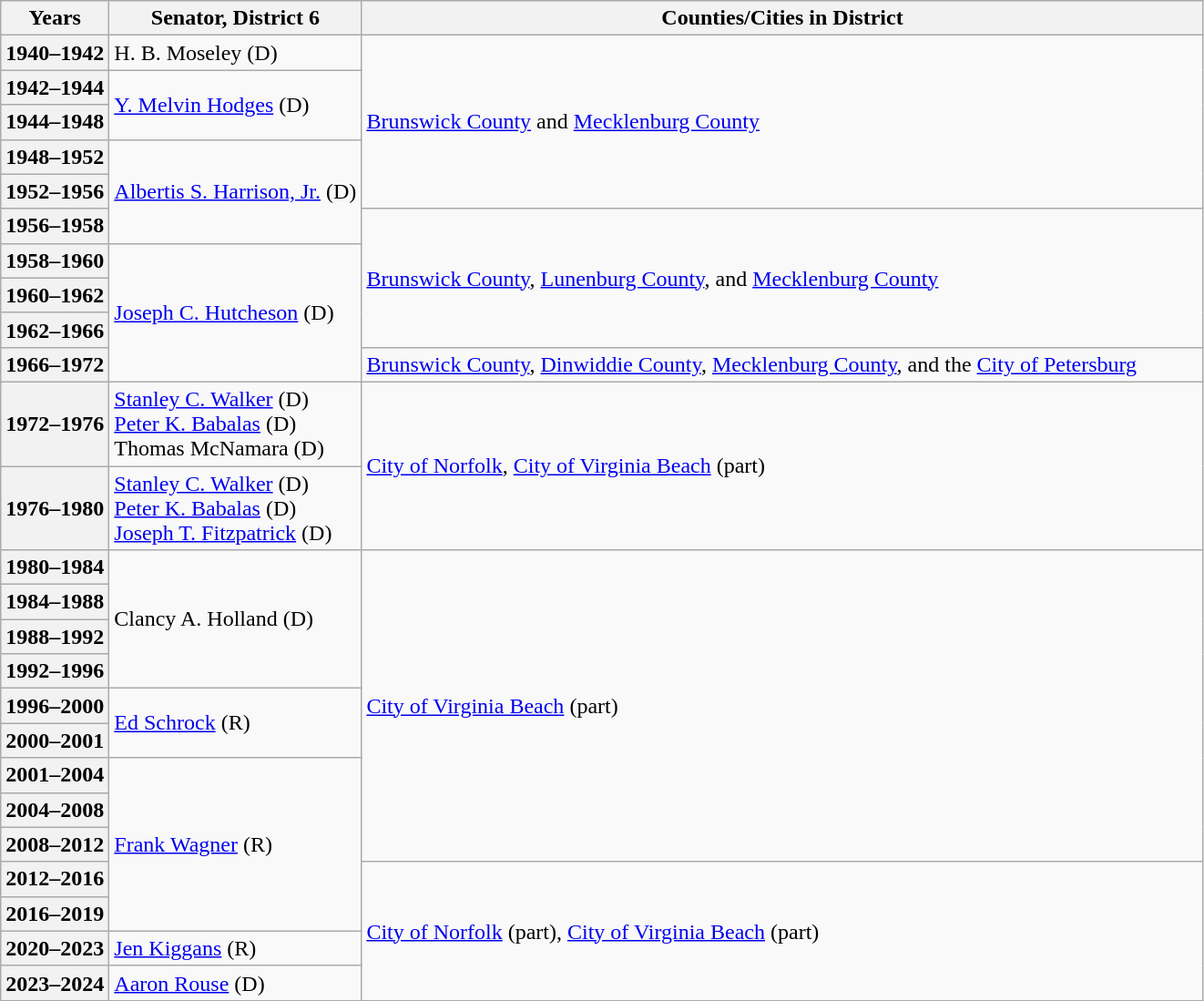<table class="wikitable">
<tr>
<th>Years</th>
<th>Senator, District 6</th>
<th width=70%>Counties/Cities in District</th>
</tr>
<tr>
<th>1940–1942</th>
<td rowspan = 1 >H. B. Moseley (D)</td>
<td rowspan = 5><a href='#'>Brunswick County</a> and <a href='#'>Mecklenburg County</a></td>
</tr>
<tr>
<th>1942–1944</th>
<td rowspan = 2 ><a href='#'>Y. Melvin Hodges</a> (D)</td>
</tr>
<tr>
<th>1944–1948</th>
</tr>
<tr>
<th>1948–1952</th>
<td rowspan = 3 ><a href='#'>Albertis S. Harrison, Jr.</a> (D)</td>
</tr>
<tr>
<th>1952–1956</th>
</tr>
<tr>
<th>1956–1958</th>
<td rowspan = 4><a href='#'>Brunswick County</a>, <a href='#'>Lunenburg County</a>, and <a href='#'>Mecklenburg County</a></td>
</tr>
<tr>
<th>1958–1960</th>
<td rowspan = 4 ><a href='#'>Joseph C. Hutcheson</a> (D)</td>
</tr>
<tr>
<th>1960–1962</th>
</tr>
<tr>
<th>1962–1966</th>
</tr>
<tr>
<th>1966–1972</th>
<td rowspan = 1><a href='#'>Brunswick County</a>, <a href='#'>Dinwiddie County</a>, <a href='#'>Mecklenburg County</a>, and the <a href='#'>City of Petersburg</a></td>
</tr>
<tr>
<th>1972–1976</th>
<td rowspan = 1 ><a href='#'>Stanley C. Walker</a> (D) <br> <a href='#'>Peter K. Babalas</a> (D) <br> Thomas McNamara (D)</td>
<td rowspan = 2><a href='#'>City of Norfolk</a>, <a href='#'>City of Virginia Beach</a> (part)</td>
</tr>
<tr>
<th>1976–1980</th>
<td rowspan = 1 ><a href='#'>Stanley C. Walker</a> (D) <br> <a href='#'>Peter K. Babalas</a> (D) <br> <a href='#'>Joseph T. Fitzpatrick</a> (D)</td>
</tr>
<tr>
<th>1980–1984</th>
<td rowspan = 4 >Clancy A. Holland (D)</td>
<td rowspan = 9><a href='#'>City of Virginia Beach</a> (part)</td>
</tr>
<tr>
<th>1984–1988</th>
</tr>
<tr>
<th>1988–1992</th>
</tr>
<tr>
<th>1992–1996</th>
</tr>
<tr>
<th>1996–2000</th>
<td rowspan = 2 ><a href='#'>Ed Schrock</a> (R)</td>
</tr>
<tr>
<th>2000–2001</th>
</tr>
<tr>
<th>2001–2004</th>
<td rowspan = 5 ><a href='#'>Frank Wagner</a> (R)</td>
</tr>
<tr>
<th>2004–2008</th>
</tr>
<tr>
<th>2008–2012</th>
</tr>
<tr>
<th>2012–2016</th>
<td rowspan = 4><a href='#'>City of Norfolk</a> (part), <a href='#'>City of Virginia Beach</a> (part)</td>
</tr>
<tr>
<th>2016–2019</th>
</tr>
<tr>
<th>2020–2023</th>
<td rowspan = 1 ><a href='#'>Jen Kiggans</a> (R)</td>
</tr>
<tr>
<th>2023–2024</th>
<td rowspan = 1 ><a href='#'>Aaron Rouse</a> (D)</td>
</tr>
</table>
